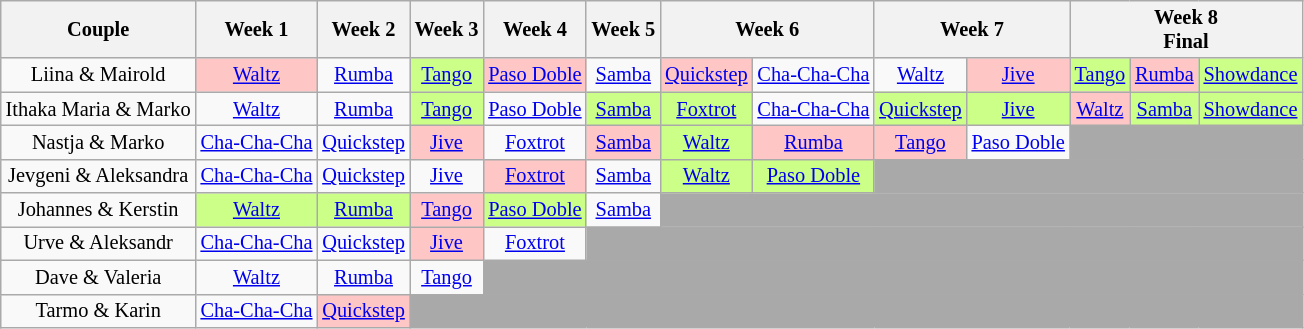<table class="wikitable" style="font-size:85%; text-align:center">
<tr>
<th>Couple</th>
<th>Week 1</th>
<th>Week 2</th>
<th>Week 3</th>
<th>Week 4</th>
<th>Week 5</th>
<th colspan=2>Week 6</th>
<th colspan=2>Week 7</th>
<th colspan=3>Week 8<br>Final</th>
</tr>
<tr>
<td>Liina & Mairold</td>
<td style="background:#ffc6c6;"><a href='#'>Waltz</a></td>
<td><a href='#'>Rumba</a></td>
<td style="background:#ccff88;"><a href='#'>Tango</a></td>
<td style="background:#ffc6c6;"><a href='#'>Paso Doble</a></td>
<td><a href='#'>Samba</a></td>
<td style="background:#ffc6c6;"><a href='#'>Quickstep</a></td>
<td><a href='#'>Cha-Cha-Cha</a></td>
<td><a href='#'>Waltz</a></td>
<td style="background:#ffc6c6;"><a href='#'>Jive</a></td>
<td style="background:#ccff88;"><a href='#'>Tango</a></td>
<td style="background:#ffc6c6;"><a href='#'>Rumba</a></td>
<td style="background:#ccff88;"><a href='#'>Showdance</a></td>
</tr>
<tr>
<td>Ithaka Maria & Marko</td>
<td><a href='#'>Waltz</a></td>
<td><a href='#'>Rumba</a></td>
<td style="background:#ccff88;"><a href='#'>Tango</a></td>
<td><a href='#'>Paso Doble</a></td>
<td style="background:#ccff88;"><a href='#'>Samba</a></td>
<td style="background:#ccff88;"><a href='#'>Foxtrot</a></td>
<td><a href='#'>Cha-Cha-Cha</a></td>
<td style="background:#ccff88;"><a href='#'>Quickstep</a></td>
<td style="background:#ccff88;"><a href='#'>Jive</a></td>
<td style="background:#ffc6c6;"><a href='#'>Waltz</a></td>
<td style="background:#ccff88;"><a href='#'>Samba</a></td>
<td style="background:#ccff88;"><a href='#'>Showdance</a></td>
</tr>
<tr>
<td>Nastja & Marko</td>
<td><a href='#'>Cha-Cha-Cha</a></td>
<td><a href='#'>Quickstep</a></td>
<td style="background:#ffc6c6;"><a href='#'>Jive</a></td>
<td><a href='#'>Foxtrot</a></td>
<td style="background:#ffc6c6;"><a href='#'>Samba</a></td>
<td style="background:#ccff88;"><a href='#'>Waltz</a></td>
<td style="background:#ffc6c6;"><a href='#'>Rumba</a></td>
<td style="background:#ffc6c6;"><a href='#'>Tango</a></td>
<td><a href='#'>Paso Doble</a></td>
<td style="background:darkgrey" colspan="3"></td>
</tr>
<tr>
<td>Jevgeni & Aleksandra</td>
<td><a href='#'>Cha-Cha-Cha</a></td>
<td><a href='#'>Quickstep</a></td>
<td><a href='#'>Jive</a></td>
<td style="background:#ffc6c6;"><a href='#'>Foxtrot</a></td>
<td><a href='#'>Samba</a></td>
<td style="background:#ccff88;"><a href='#'>Waltz</a></td>
<td style="background:#ccff88;"><a href='#'>Paso Doble</a></td>
<td style="background:darkgrey" colspan="5"></td>
</tr>
<tr>
<td>Johannes & Kerstin</td>
<td style="background:#ccff88;"><a href='#'>Waltz</a></td>
<td style="background:#ccff88;"><a href='#'>Rumba</a></td>
<td style="background:#ffc6c6;"><a href='#'>Tango</a></td>
<td style="background:#ccff88;"><a href='#'>Paso Doble</a></td>
<td><a href='#'>Samba</a></td>
<td style="background:darkgrey" colspan="7"></td>
</tr>
<tr>
<td>Urve & Aleksandr</td>
<td><a href='#'>Cha-Cha-Cha</a></td>
<td><a href='#'>Quickstep</a></td>
<td style="background:#ffc6c6;"><a href='#'>Jive</a></td>
<td><a href='#'>Foxtrot</a></td>
<td style="background:darkgrey" colspan="9"></td>
</tr>
<tr>
<td>Dave & Valeria</td>
<td><a href='#'>Waltz</a></td>
<td><a href='#'>Rumba</a></td>
<td><a href='#'>Tango</a></td>
<td style="background:darkgrey" colspan="11"></td>
</tr>
<tr>
<td>Tarmo & Karin</td>
<td><a href='#'>Cha-Cha-Cha</a></td>
<td style="background:#ffc6c6;"><a href='#'>Quickstep</a></td>
<td style="background:darkgrey" colspan="12"></td>
</tr>
</table>
